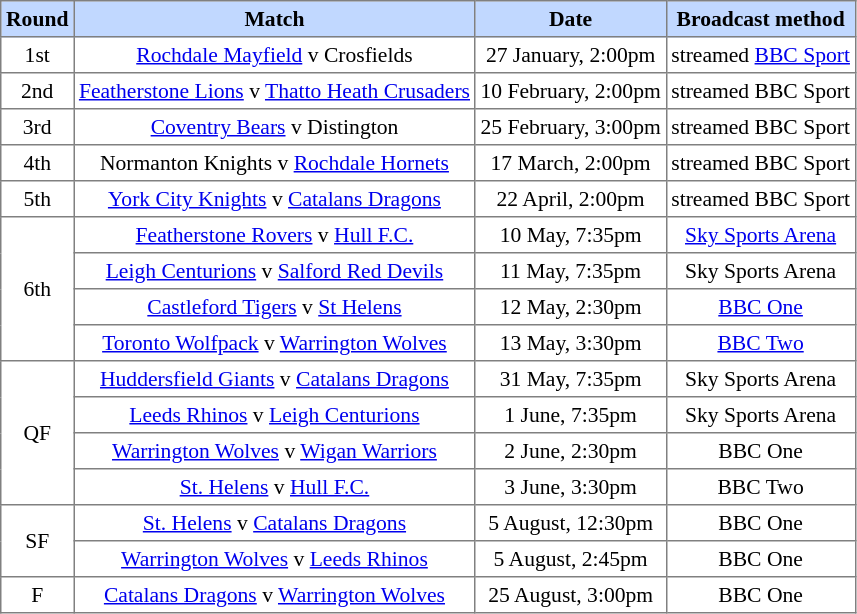<table border=1 style="border-collapse:collapse; font-size:90%; text-align:center;" cellpadding=3 cellspacing=0>
<tr bgcolor=#C1D8FF>
<th>Round</th>
<th>Match</th>
<th>Date</th>
<th>Broadcast method</th>
</tr>
<tr>
<td>1st</td>
<td><a href='#'>Rochdale Mayfield</a> v Crosfields</td>
<td>27 January, 2:00pm</td>
<td>streamed <a href='#'>BBC Sport</a></td>
</tr>
<tr>
<td>2nd</td>
<td><a href='#'>Featherstone Lions</a> v <a href='#'>Thatto Heath Crusaders</a></td>
<td>10 February, 2:00pm</td>
<td>streamed BBC Sport</td>
</tr>
<tr>
<td>3rd</td>
<td><a href='#'>Coventry Bears</a> v Distington</td>
<td>25 February, 3:00pm</td>
<td>streamed BBC Sport</td>
</tr>
<tr>
<td>4th</td>
<td>Normanton Knights v <a href='#'>Rochdale Hornets</a></td>
<td>17 March, 2:00pm</td>
<td>streamed BBC Sport</td>
</tr>
<tr>
<td>5th</td>
<td><a href='#'>York City Knights</a> v <a href='#'>Catalans Dragons</a></td>
<td>22 April, 2:00pm</td>
<td>streamed BBC Sport</td>
</tr>
<tr>
<td rowspan=4>6th</td>
<td><a href='#'>Featherstone Rovers</a> v <a href='#'>Hull F.C.</a></td>
<td>10 May, 7:35pm</td>
<td><a href='#'>Sky Sports Arena</a></td>
</tr>
<tr>
<td><a href='#'>Leigh Centurions</a> v <a href='#'>Salford Red Devils</a></td>
<td>11 May, 7:35pm</td>
<td>Sky Sports Arena</td>
</tr>
<tr>
<td><a href='#'>Castleford Tigers</a> v <a href='#'>St Helens</a></td>
<td>12 May, 2:30pm</td>
<td><a href='#'>BBC One</a></td>
</tr>
<tr>
<td><a href='#'>Toronto Wolfpack</a> v <a href='#'>Warrington Wolves</a></td>
<td>13 May, 3:30pm</td>
<td><a href='#'>BBC Two</a></td>
</tr>
<tr>
<td rowspan=4>QF</td>
<td><a href='#'>Huddersfield Giants</a> v <a href='#'>Catalans Dragons</a></td>
<td>31 May, 7:35pm</td>
<td>Sky Sports Arena</td>
</tr>
<tr>
<td><a href='#'>Leeds Rhinos</a> v <a href='#'>Leigh Centurions</a></td>
<td>1 June, 7:35pm</td>
<td>Sky Sports Arena</td>
</tr>
<tr>
<td><a href='#'>Warrington Wolves</a> v <a href='#'>Wigan Warriors</a></td>
<td>2 June, 2:30pm</td>
<td>BBC One</td>
</tr>
<tr>
<td><a href='#'>St. Helens</a> v <a href='#'>Hull F.C.</a></td>
<td>3 June, 3:30pm</td>
<td>BBC Two</td>
</tr>
<tr>
<td rowspan=2>SF</td>
<td><a href='#'>St. Helens</a> v <a href='#'>Catalans Dragons</a></td>
<td>5 August, 12:30pm</td>
<td>BBC One</td>
</tr>
<tr>
<td><a href='#'>Warrington Wolves</a> v <a href='#'>Leeds Rhinos</a></td>
<td>5 August, 2:45pm</td>
<td>BBC One</td>
</tr>
<tr>
<td>F</td>
<td><a href='#'>Catalans Dragons</a> v <a href='#'>Warrington Wolves</a></td>
<td>25 August, 3:00pm</td>
<td>BBC One</td>
</tr>
</table>
